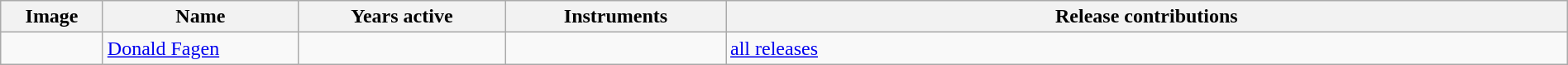<table class="wikitable" border="1" width="100%">
<tr>
<th width="75">Image</th>
<th width="150">Name</th>
<th width="160">Years active</th>
<th width="170">Instruments</th>
<th>Release contributions</th>
</tr>
<tr>
<td></td>
<td><a href='#'>Donald Fagen</a></td>
<td></td>
<td></td>
<td><a href='#'>all releases</a></td>
</tr>
</table>
